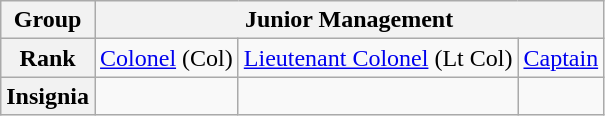<table class="wikitable" style="text-align:center">
<tr>
<th>Group</th>
<th colspan="4">Junior Management</th>
</tr>
<tr>
<th>Rank</th>
<td><a href='#'>Colonel</a> (Col)</td>
<td><a href='#'>Lieutenant Colonel</a> (Lt Col)</td>
<td><a href='#'>Captain</a></td>
</tr>
<tr>
<th>Insignia</th>
<td></td>
<td></td>
<td></td>
</tr>
</table>
